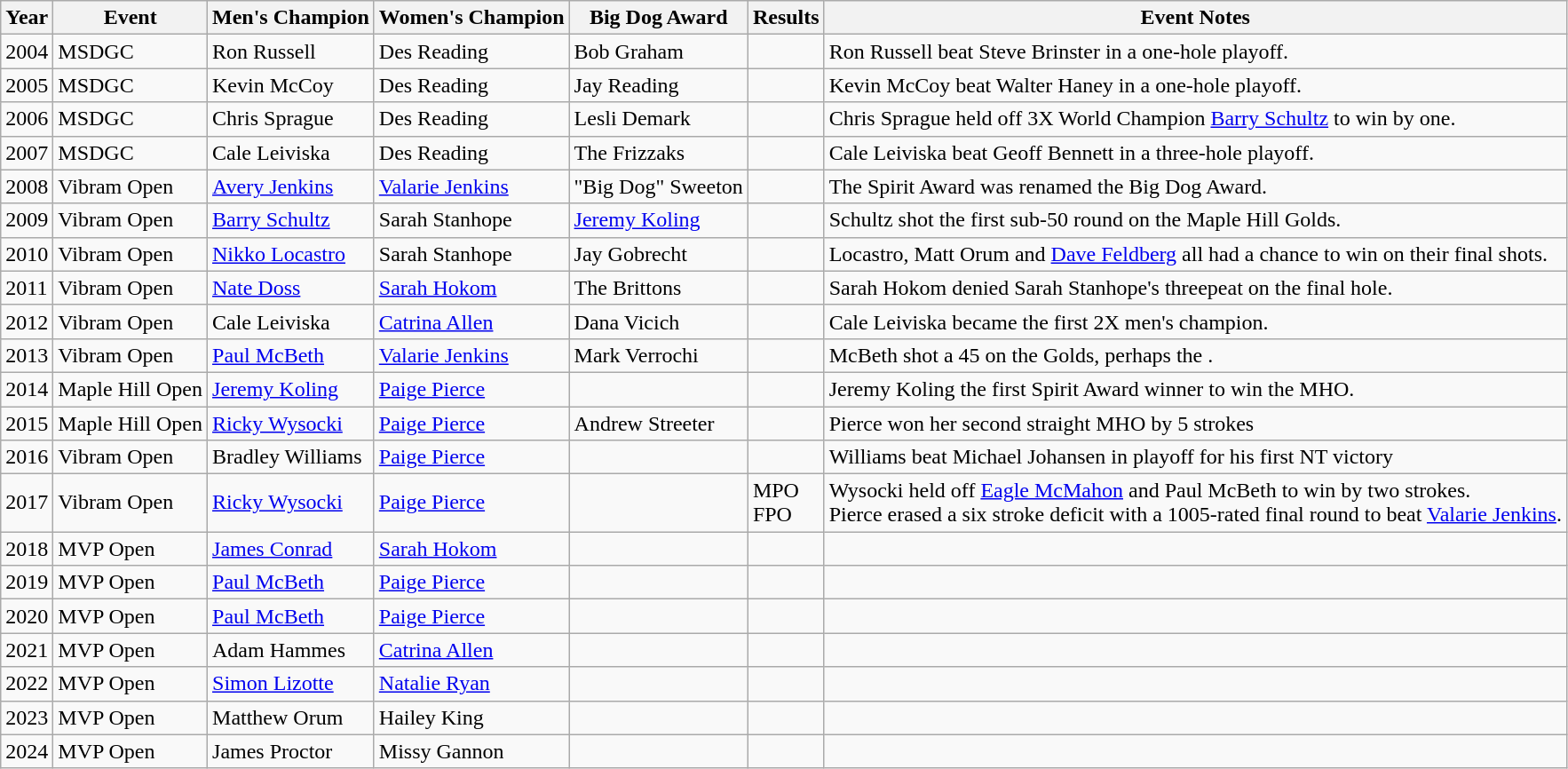<table class="wikitable">
<tr>
<th>Year</th>
<th>Event</th>
<th>Men's Champion</th>
<th>Women's Champion</th>
<th>Big Dog Award</th>
<th>Results</th>
<th>Event Notes</th>
</tr>
<tr>
<td>2004</td>
<td>MSDGC</td>
<td>Ron Russell</td>
<td>Des Reading</td>
<td>Bob Graham</td>
<td></td>
<td>Ron Russell beat Steve Brinster in a one-hole playoff.</td>
</tr>
<tr>
<td>2005</td>
<td>MSDGC</td>
<td>Kevin McCoy</td>
<td>Des Reading</td>
<td>Jay Reading</td>
<td></td>
<td>Kevin McCoy beat Walter Haney in a one-hole playoff.</td>
</tr>
<tr>
<td>2006</td>
<td>MSDGC</td>
<td>Chris Sprague</td>
<td>Des Reading</td>
<td>Lesli Demark</td>
<td></td>
<td>Chris Sprague held off 3X World Champion <a href='#'>Barry Schultz</a> to win by one.</td>
</tr>
<tr>
<td>2007</td>
<td>MSDGC</td>
<td>Cale Leiviska</td>
<td>Des Reading</td>
<td>The Frizzaks</td>
<td></td>
<td>Cale Leiviska beat Geoff Bennett in a three-hole playoff.</td>
</tr>
<tr>
<td>2008</td>
<td>Vibram Open</td>
<td><a href='#'>Avery Jenkins</a></td>
<td><a href='#'>Valarie Jenkins</a></td>
<td>"Big Dog" Sweeton</td>
<td></td>
<td>The Spirit Award was renamed the Big Dog Award.</td>
</tr>
<tr>
<td>2009</td>
<td>Vibram Open</td>
<td><a href='#'>Barry Schultz</a></td>
<td>Sarah Stanhope</td>
<td><a href='#'>Jeremy Koling</a></td>
<td></td>
<td>Schultz shot the first sub-50 round on the Maple Hill Golds.</td>
</tr>
<tr>
<td>2010</td>
<td>Vibram Open</td>
<td><a href='#'>Nikko Locastro</a></td>
<td>Sarah Stanhope</td>
<td>Jay Gobrecht</td>
<td></td>
<td>Locastro, Matt Orum and <a href='#'>Dave Feldberg</a> all had a chance to win on their final shots.</td>
</tr>
<tr>
<td>2011</td>
<td>Vibram Open</td>
<td><a href='#'>Nate Doss</a></td>
<td><a href='#'>Sarah Hokom</a></td>
<td>The Brittons</td>
<td></td>
<td>Sarah Hokom denied Sarah Stanhope's threepeat on the final hole.</td>
</tr>
<tr>
<td>2012</td>
<td>Vibram Open</td>
<td>Cale Leiviska</td>
<td><a href='#'>Catrina Allen</a></td>
<td>Dana Vicich</td>
<td></td>
<td>Cale Leiviska became the first 2X men's champion.</td>
</tr>
<tr>
<td>2013</td>
<td>Vibram Open</td>
<td><a href='#'>Paul McBeth</a></td>
<td><a href='#'>Valarie Jenkins </a></td>
<td>Mark Verrochi</td>
<td></td>
<td>McBeth shot a 45 on the Golds, perhaps the .</td>
</tr>
<tr>
<td>2014</td>
<td>Maple Hill Open</td>
<td><a href='#'>Jeremy Koling</a></td>
<td><a href='#'>Paige Pierce</a></td>
<td></td>
<td></td>
<td>Jeremy Koling the first Spirit Award winner to win the MHO.</td>
</tr>
<tr>
<td>2015</td>
<td>Maple Hill Open</td>
<td><a href='#'>Ricky Wysocki</a></td>
<td><a href='#'>Paige Pierce</a></td>
<td>Andrew Streeter</td>
<td></td>
<td>Pierce won her second straight MHO by 5 strokes</td>
</tr>
<tr>
<td>2016</td>
<td>Vibram Open</td>
<td>Bradley Williams</td>
<td><a href='#'>Paige Pierce</a></td>
<td></td>
<td></td>
<td>Williams beat Michael Johansen in playoff for his first NT victory</td>
</tr>
<tr>
<td>2017</td>
<td>Vibram Open</td>
<td><a href='#'>Ricky Wysocki</a></td>
<td><a href='#'>Paige Pierce</a></td>
<td></td>
<td>MPO <br>FPO </td>
<td>Wysocki held off <a href='#'>Eagle McMahon</a> and Paul McBeth to win by two strokes.<br>Pierce erased a six stroke deficit with a 1005-rated final round to beat <a href='#'>Valarie Jenkins</a>.</td>
</tr>
<tr>
<td>2018</td>
<td>MVP Open</td>
<td><a href='#'>James Conrad</a></td>
<td><a href='#'>Sarah Hokom</a></td>
<td></td>
<td></td>
<td></td>
</tr>
<tr>
<td>2019</td>
<td>MVP Open</td>
<td><a href='#'>Paul McBeth</a></td>
<td><a href='#'>Paige Pierce</a></td>
<td></td>
<td></td>
<td></td>
</tr>
<tr>
<td>2020</td>
<td>MVP Open</td>
<td><a href='#'>Paul McBeth</a></td>
<td><a href='#'>Paige Pierce</a></td>
<td></td>
<td></td>
<td></td>
</tr>
<tr>
<td>2021</td>
<td>MVP Open</td>
<td>Adam Hammes</td>
<td><a href='#'>Catrina Allen</a></td>
<td></td>
<td></td>
<td></td>
</tr>
<tr>
<td>2022</td>
<td>MVP Open</td>
<td><a href='#'>Simon Lizotte</a></td>
<td><a href='#'>Natalie Ryan</a></td>
<td></td>
<td></td>
<td></td>
</tr>
<tr>
<td>2023</td>
<td>MVP Open</td>
<td>Matthew Orum</td>
<td>Hailey King</td>
<td></td>
<td></td>
<td></td>
</tr>
<tr>
<td>2024</td>
<td>MVP Open</td>
<td>James Proctor</td>
<td>Missy Gannon</td>
<td></td>
<td></td>
<td></td>
</tr>
</table>
